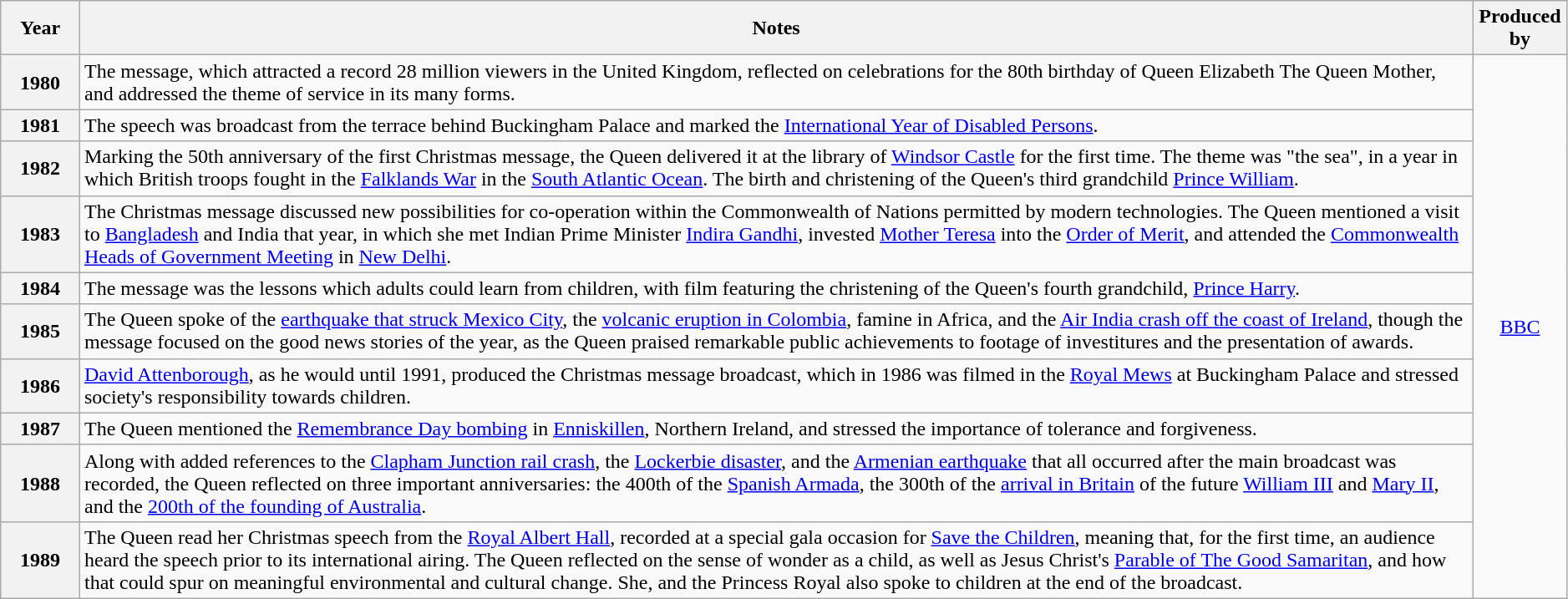<table class="wikitable plainrowheaders" style="width:99%;">
<tr>
<th scope="col" style="width:5%;">Year</th>
<th scope="col" style="width:88%;">Notes</th>
<th scope="col" style="width:6%;">Produced<br>by</th>
</tr>
<tr>
<th scope="row">1980</th>
<td>The message, which attracted a record 28 million viewers in the United Kingdom, reflected on celebrations for the 80th birthday of Queen Elizabeth The Queen Mother, and addressed the theme of service in its many forms.</td>
<td style="text-align: center;" rowspan="10"><a href='#'>BBC</a></td>
</tr>
<tr>
<th scope="row">1981</th>
<td>The speech was broadcast from the terrace behind Buckingham Palace and marked the <a href='#'>International Year of Disabled Persons</a>.</td>
</tr>
<tr>
<th scope="row">1982</th>
<td>Marking the 50th anniversary of the first Christmas message, the Queen delivered it at the library of <a href='#'>Windsor Castle</a> for the first time. The theme was "the sea", in a year in which British troops fought in the <a href='#'>Falklands War</a> in the <a href='#'>South Atlantic Ocean</a>. The birth and christening of the Queen's third grandchild <a href='#'>Prince William</a>.</td>
</tr>
<tr>
<th scope="row">1983</th>
<td>The Christmas message discussed new possibilities for co-operation within the Commonwealth of Nations permitted by modern technologies. The Queen mentioned a visit to <a href='#'>Bangladesh</a> and India that year, in which she met Indian Prime Minister <a href='#'>Indira Gandhi</a>, invested <a href='#'>Mother Teresa</a> into the <a href='#'>Order of Merit</a>, and attended the <a href='#'>Commonwealth Heads of Government Meeting</a> in <a href='#'>New Delhi</a>.</td>
</tr>
<tr>
<th scope="row">1984</th>
<td>The message was the lessons which adults could learn from children, with film featuring the christening of the Queen's fourth grandchild, <a href='#'>Prince Harry</a>.</td>
</tr>
<tr>
<th scope="row">1985</th>
<td>The Queen spoke of the <a href='#'>earthquake that struck Mexico City</a>, the <a href='#'>volcanic eruption in Colombia</a>, famine in Africa, and the <a href='#'>Air India crash off the coast of Ireland</a>, though the message focused on the good news stories of the year, as the Queen praised remarkable public achievements to footage of investitures and the presentation of awards.</td>
</tr>
<tr>
<th scope="row">1986</th>
<td><a href='#'>David Attenborough</a>, as he would until 1991, produced the Christmas message broadcast, which in 1986 was filmed in the <a href='#'>Royal Mews</a> at Buckingham Palace and stressed society's responsibility towards children.</td>
</tr>
<tr>
<th scope="row">1987</th>
<td>The Queen mentioned the <a href='#'>Remembrance Day bombing</a> in <a href='#'>Enniskillen</a>, Northern Ireland, and stressed the importance of tolerance and forgiveness.</td>
</tr>
<tr>
<th scope="row">1988</th>
<td>Along with added references to the <a href='#'>Clapham Junction rail crash</a>, the <a href='#'>Lockerbie disaster</a>, and the <a href='#'>Armenian earthquake</a> that all occurred after the main broadcast was recorded, the Queen reflected on three important anniversaries: the 400th of the <a href='#'>Spanish Armada</a>, the 300th of the <a href='#'>arrival in Britain</a> of the future <a href='#'>William III</a> and <a href='#'>Mary II</a>, and the <a href='#'>200th of the founding of Australia</a>.</td>
</tr>
<tr>
<th scope="row">1989</th>
<td>The Queen read her Christmas speech from the <a href='#'>Royal Albert Hall</a>, recorded at a special gala occasion for <a href='#'>Save the Children</a>, meaning that, for the first time, an audience heard the speech prior to its international airing. The Queen reflected on the sense of wonder as a child, as well as Jesus Christ's <a href='#'>Parable of The Good Samaritan</a>, and how that could spur on meaningful environmental and cultural change. She, and the Princess Royal also spoke to children at the end of the broadcast.</td>
</tr>
</table>
